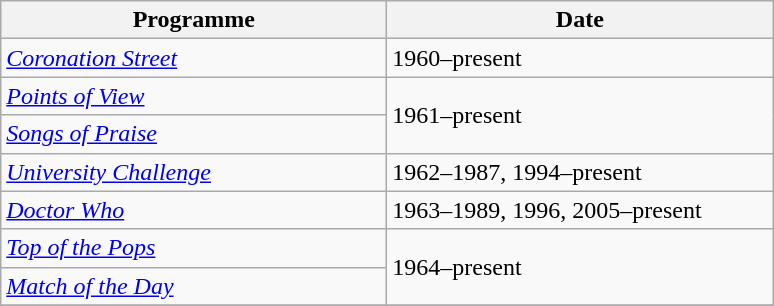<table class="wikitable">
<tr>
<th width=250>Programme</th>
<th width=250>Date</th>
</tr>
<tr>
<td><em><a href='#'>Coronation Street</a></em></td>
<td>1960–present</td>
</tr>
<tr>
<td><em><a href='#'>Points of View</a></em></td>
<td rowspan="2">1961–present</td>
</tr>
<tr>
<td><em><a href='#'>Songs of Praise</a></em></td>
</tr>
<tr>
<td><em><a href='#'>University Challenge</a></em></td>
<td>1962–1987, 1994–present</td>
</tr>
<tr>
<td><em><a href='#'>Doctor Who</a></em></td>
<td>1963–1989, 1996, 2005–present</td>
</tr>
<tr>
<td><em><a href='#'>Top of the Pops</a></em></td>
<td rowspan="2">1964–present</td>
</tr>
<tr>
<td><em><a href='#'>Match of the Day</a></em></td>
</tr>
<tr>
</tr>
</table>
